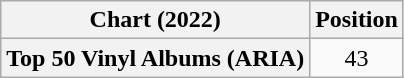<table class="wikitable plainrowheaders" style="text-align:center">
<tr>
<th scope="col">Chart (2022)</th>
<th scope="col">Position</th>
</tr>
<tr>
<th scope="row">Top 50 Vinyl Albums (ARIA)</th>
<td>43</td>
</tr>
</table>
